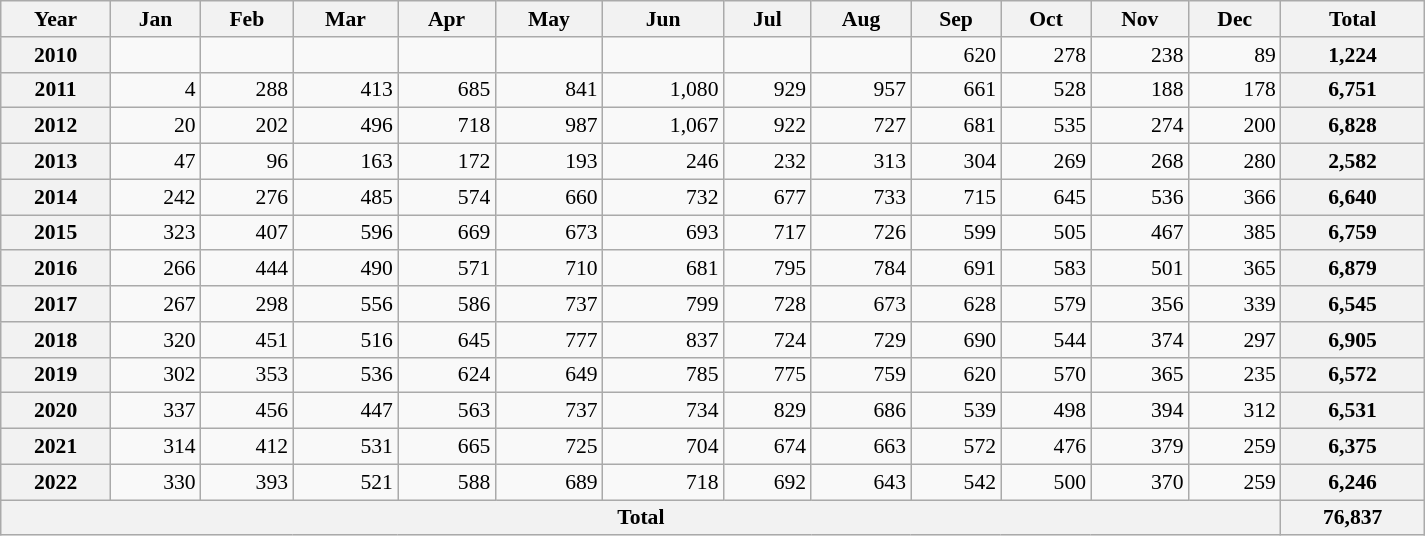<table class=wikitable style="text-align:right; font-size:0.9em; width:950px;">
<tr>
<th>Year</th>
<th>Jan</th>
<th>Feb</th>
<th>Mar</th>
<th>Apr</th>
<th>May</th>
<th>Jun</th>
<th>Jul</th>
<th>Aug</th>
<th>Sep</th>
<th>Oct</th>
<th>Nov</th>
<th>Dec</th>
<th>Total</th>
</tr>
<tr>
<th>2010</th>
<td></td>
<td></td>
<td></td>
<td></td>
<td></td>
<td></td>
<td></td>
<td></td>
<td>620</td>
<td>278</td>
<td>238</td>
<td>89</td>
<th>1,224</th>
</tr>
<tr>
<th>2011</th>
<td>4</td>
<td>288</td>
<td>413</td>
<td>685</td>
<td>841</td>
<td>1,080</td>
<td>929</td>
<td>957</td>
<td>661</td>
<td>528</td>
<td>188</td>
<td>178</td>
<th>6,751</th>
</tr>
<tr>
<th>2012</th>
<td>20</td>
<td>202</td>
<td>496</td>
<td>718</td>
<td>987</td>
<td>1,067</td>
<td>922</td>
<td>727</td>
<td>681</td>
<td>535</td>
<td>274</td>
<td>200</td>
<th>6,828</th>
</tr>
<tr>
<th>2013</th>
<td>47</td>
<td>96</td>
<td>163</td>
<td>172</td>
<td>193</td>
<td>246</td>
<td>232</td>
<td>313</td>
<td>304</td>
<td>269</td>
<td>268</td>
<td>280</td>
<th>2,582</th>
</tr>
<tr>
<th>2014</th>
<td>242</td>
<td>276</td>
<td>485</td>
<td>574</td>
<td>660</td>
<td>732</td>
<td>677</td>
<td>733</td>
<td>715</td>
<td>645</td>
<td>536</td>
<td>366</td>
<th>6,640</th>
</tr>
<tr>
<th>2015</th>
<td>323</td>
<td>407</td>
<td>596</td>
<td>669</td>
<td>673</td>
<td>693</td>
<td>717</td>
<td>726</td>
<td>599</td>
<td>505</td>
<td>467</td>
<td>385</td>
<th>6,759</th>
</tr>
<tr>
<th>2016</th>
<td>266</td>
<td>444</td>
<td>490</td>
<td>571</td>
<td>710</td>
<td>681</td>
<td>795</td>
<td>784</td>
<td>691</td>
<td>583</td>
<td>501</td>
<td>365</td>
<th>6,879</th>
</tr>
<tr>
<th>2017</th>
<td>267</td>
<td>298</td>
<td>556</td>
<td>586</td>
<td>737</td>
<td>799</td>
<td>728</td>
<td>673</td>
<td>628</td>
<td>579</td>
<td>356</td>
<td>339</td>
<th>6,545</th>
</tr>
<tr>
<th>2018</th>
<td>320</td>
<td>451</td>
<td>516</td>
<td>645</td>
<td>777</td>
<td>837</td>
<td>724</td>
<td>729</td>
<td>690</td>
<td>544</td>
<td>374</td>
<td>297</td>
<th>6,905</th>
</tr>
<tr>
<th>2019</th>
<td>302</td>
<td>353</td>
<td>536</td>
<td>624</td>
<td>649</td>
<td>785</td>
<td>775</td>
<td>759</td>
<td>620</td>
<td>570</td>
<td>365</td>
<td>235</td>
<th>6,572</th>
</tr>
<tr>
<th>2020</th>
<td>337</td>
<td>456</td>
<td>447</td>
<td>563</td>
<td>737</td>
<td>734</td>
<td>829</td>
<td>686</td>
<td>539</td>
<td>498</td>
<td>394</td>
<td>312</td>
<th>6,531</th>
</tr>
<tr>
<th>2021</th>
<td>314</td>
<td>412</td>
<td>531</td>
<td>665</td>
<td>725</td>
<td>704</td>
<td>674</td>
<td>663</td>
<td>572</td>
<td>476</td>
<td>379</td>
<td>259</td>
<th>6,375</th>
</tr>
<tr>
<th>2022</th>
<td>330</td>
<td>393</td>
<td>521</td>
<td>588</td>
<td>689</td>
<td>718</td>
<td>692</td>
<td>643</td>
<td>542</td>
<td>500</td>
<td>370</td>
<td>259</td>
<th>6,246</th>
</tr>
<tr>
<th colspan=13>Total</th>
<th>76,837</th>
</tr>
</table>
